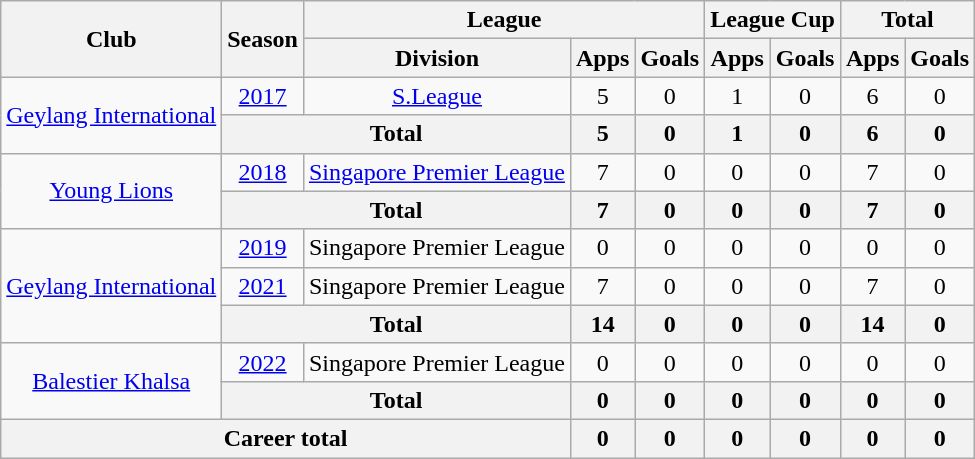<table class="wikitable" style="text-align:center">
<tr>
<th rowspan="2">Club</th>
<th rowspan="2">Season</th>
<th colspan="3">League</th>
<th colspan="2">League Cup</th>
<th colspan="2">Total</th>
</tr>
<tr>
<th>Division</th>
<th>Apps</th>
<th>Goals</th>
<th>Apps</th>
<th>Goals</th>
<th>Apps</th>
<th>Goals</th>
</tr>
<tr>
<td rowspan="2"><a href='#'>Geylang International</a></td>
<td><a href='#'>2017</a></td>
<td><a href='#'>S.League</a></td>
<td>5</td>
<td>0</td>
<td>1</td>
<td>0</td>
<td>6</td>
<td>0</td>
</tr>
<tr>
<th colspan=2>Total</th>
<th>5</th>
<th>0</th>
<th>1</th>
<th>0</th>
<th>6</th>
<th>0</th>
</tr>
<tr>
<td rowspan="2"><a href='#'>Young Lions</a></td>
<td><a href='#'>2018</a></td>
<td><a href='#'>Singapore Premier League</a></td>
<td>7</td>
<td>0</td>
<td>0</td>
<td>0</td>
<td>7</td>
<td>0</td>
</tr>
<tr>
<th colspan=2>Total</th>
<th>7</th>
<th>0</th>
<th>0</th>
<th>0</th>
<th>7</th>
<th>0</th>
</tr>
<tr>
<td rowspan="3"><a href='#'>Geylang International</a></td>
<td><a href='#'>2019</a></td>
<td>Singapore Premier League</td>
<td>0</td>
<td>0</td>
<td>0</td>
<td>0</td>
<td>0</td>
<td>0</td>
</tr>
<tr>
<td><a href='#'>2021</a></td>
<td>Singapore Premier League</td>
<td>7</td>
<td>0</td>
<td>0</td>
<td>0</td>
<td>7</td>
<td>0</td>
</tr>
<tr>
<th colspan=2>Total</th>
<th>14</th>
<th>0</th>
<th>0</th>
<th>0</th>
<th>14</th>
<th>0</th>
</tr>
<tr>
<td rowspan="2"><a href='#'>Balestier Khalsa</a></td>
<td><a href='#'>2022</a></td>
<td>Singapore Premier League</td>
<td>0</td>
<td>0</td>
<td>0</td>
<td>0</td>
<td>0</td>
<td>0</td>
</tr>
<tr>
<th colspan=2>Total</th>
<th>0</th>
<th>0</th>
<th>0</th>
<th>0</th>
<th>0</th>
<th>0</th>
</tr>
<tr>
<th colspan="3">Career total</th>
<th>0</th>
<th>0</th>
<th>0</th>
<th>0</th>
<th>0</th>
<th>0</th>
</tr>
</table>
